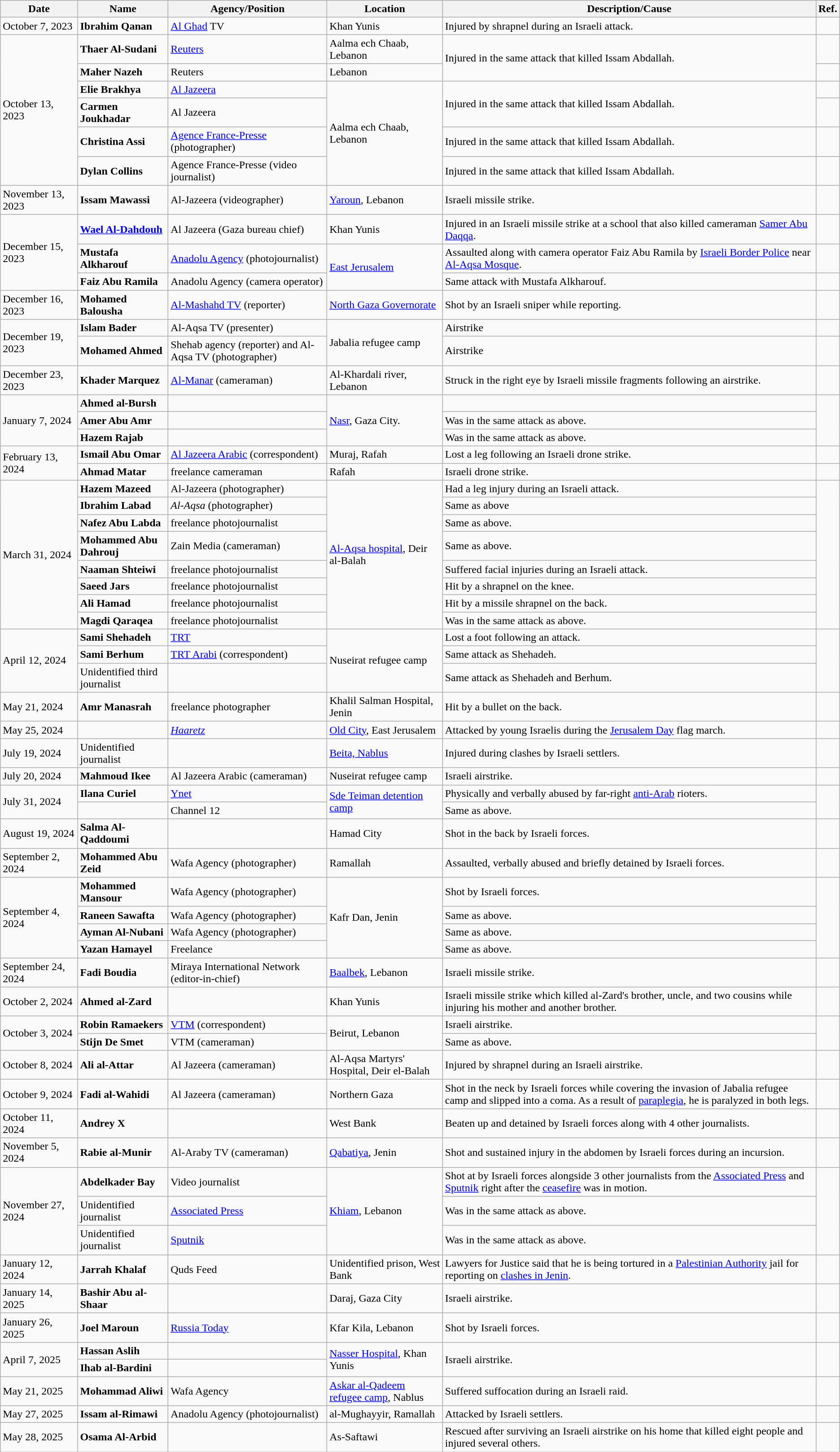<table class="wikitable static-row-numbers">
<tr>
<th scope="col" style="min-width: 90px;">Date</th>
<th>Name</th>
<th>Agency/Position</th>
<th>Location</th>
<th>Description/Cause</th>
<th>Ref.</th>
</tr>
<tr>
<td>October 7, 2023</td>
<td><strong>Ibrahim Qanan</strong></td>
<td><a href='#'>Al Ghad</a> TV</td>
<td>Khan Yunis</td>
<td>Injured by shrapnel during an Israeli attack.</td>
<td></td>
</tr>
<tr>
<td rowspan="6">October 13, 2023</td>
<td><strong>Thaer Al-Sudani</strong></td>
<td><a href='#'>Reuters</a></td>
<td>Aalma ech Chaab, Lebanon</td>
<td rowspan="2">Injured in the same attack that killed Issam Abdallah.</td>
<td></td>
</tr>
<tr>
<td><strong>Maher Nazeh</strong></td>
<td>Reuters</td>
<td>Lebanon</td>
<td></td>
</tr>
<tr>
<td><strong>Elie Brakhya</strong></td>
<td><a href='#'>Al Jazeera</a></td>
<td rowspan="4">Aalma ech Chaab, Lebanon</td>
<td rowspan="2">Injured in the same attack that killed Issam Abdallah.</td>
<td></td>
</tr>
<tr>
<td><strong>Carmen Joukhadar</strong></td>
<td>Al Jazeera</td>
<td></td>
</tr>
<tr>
<td><strong>Christina Assi</strong></td>
<td><a href='#'>Agence France-Presse</a> (photographer)</td>
<td>Injured in the same attack that killed Issam Abdallah.</td>
<td></td>
</tr>
<tr>
<td><strong>Dylan Collins</strong></td>
<td>Agence France-Presse (video journalist)</td>
<td>Injured in the same attack that killed Issam Abdallah.</td>
<td></td>
</tr>
<tr>
<td>November 13, 2023</td>
<td><strong>Issam Mawassi</strong></td>
<td>Al-Jazeera (videographer)</td>
<td><a href='#'>Yaroun</a>, Lebanon</td>
<td>Israeli missile strike.</td>
<td></td>
</tr>
<tr>
<td rowspan="3">December 15, 2023</td>
<td><strong><a href='#'>Wael Al-Dahdouh</a></strong></td>
<td>Al Jazeera (Gaza bureau chief)</td>
<td>Khan Yunis</td>
<td>Injured in an Israeli missile strike at a school that also killed cameraman <a href='#'>Samer Abu Daqqa</a>.</td>
<td></td>
</tr>
<tr>
<td><strong>Mustafa Alkharouf</strong></td>
<td><a href='#'>Anadolu Agency</a> (photojournalist)</td>
<td rowspan="2"><a href='#'>East Jerusalem</a></td>
<td>Assaulted along with camera operator Faiz Abu Ramila by <a href='#'>Israeli Border Police</a> near <a href='#'>Al-Aqsa Mosque</a>.</td>
<td></td>
</tr>
<tr>
<td><strong>Faiz Abu Ramila</strong></td>
<td>Anadolu Agency (camera operator)</td>
<td>Same attack with Mustafa Alkharouf.</td>
<td></td>
</tr>
<tr>
<td>December 16, 2023</td>
<td><strong>Mohamed Balousha</strong></td>
<td><a href='#'>Al-Mashahd TV</a> (reporter)</td>
<td><a href='#'>North Gaza Governorate</a></td>
<td>Shot by an Israeli sniper while reporting.</td>
<td></td>
</tr>
<tr>
<td rowspan="2">December 19, 2023</td>
<td><strong>Islam Bader</strong></td>
<td>Al-Aqsa TV (presenter)</td>
<td rowspan="2">Jabalia refugee camp</td>
<td>Airstrike</td>
<td></td>
</tr>
<tr>
<td><strong>Mohamed Ahmed</strong></td>
<td>Shehab agency (reporter) and Al-Aqsa TV (photographer)</td>
<td>Airstrike</td>
<td></td>
</tr>
<tr>
<td>December 23, 2023</td>
<td><strong>Khader Marquez</strong></td>
<td><a href='#'>Al-Manar</a> (cameraman)</td>
<td>Al-Khardali river, Lebanon</td>
<td>Struck in the right eye by Israeli missile fragments following an airstrike.</td>
<td></td>
</tr>
<tr>
<td rowspan="3">January 7, 2024</td>
<td><strong>Ahmed al-Bursh</strong></td>
<td></td>
<td rowspan="3"><a href='#'>Nasr</a>, Gaza City.</td>
<td></td>
<td rowspan="3"></td>
</tr>
<tr>
<td><strong>Amer Abu Amr</strong></td>
<td></td>
<td>Was in the same attack as above.</td>
</tr>
<tr>
<td><strong>Hazem Rajab</strong></td>
<td></td>
<td>Was in the same attack as above.</td>
</tr>
<tr>
<td rowspan="2">February 13, 2024</td>
<td><strong>Ismail Abu Omar</strong></td>
<td><a href='#'>Al Jazeera Arabic</a> (correspondent)</td>
<td>Muraj, Rafah</td>
<td>Lost a leg following an Israeli drone strike.</td>
<td></td>
</tr>
<tr>
<td><strong>Ahmad Matar</strong></td>
<td>freelance cameraman</td>
<td>Rafah</td>
<td>Israeli drone strike.</td>
<td></td>
</tr>
<tr>
<td rowspan="8">March 31, 2024</td>
<td><strong>Hazem Mazeed</strong></td>
<td>Al-Jazeera (photographer)</td>
<td rowspan="8"><a href='#'>Al-Aqsa hospital</a>, Deir al-Balah</td>
<td>Had a leg injury during an Israeli attack.</td>
<td rowspan="8"></td>
</tr>
<tr>
<td><strong>Ibrahim Labad</strong></td>
<td><em>Al-Aqsa</em> (photographer)</td>
<td>Same as above</td>
</tr>
<tr>
<td><strong>Nafez Abu Labda</strong></td>
<td>freelance photojournalist</td>
<td>Same as above.</td>
</tr>
<tr>
<td><strong>Mohammed Abu Dahrouj</strong></td>
<td>Zain Media (cameraman)</td>
<td>Same as above.</td>
</tr>
<tr>
<td><strong>Naaman Shteiwi</strong></td>
<td>freelance photojournalist</td>
<td>Suffered facial injuries during an Israeli attack.</td>
</tr>
<tr>
<td><strong>Saeed Jars</strong></td>
<td>freelance photojournalist</td>
<td>Hit by a shrapnel on the knee.</td>
</tr>
<tr>
<td><strong>Ali Hamad</strong></td>
<td>freelance photojournalist</td>
<td>Hit by a missile shrapnel on the back.</td>
</tr>
<tr>
<td><strong>Magdi Qaraqea</strong></td>
<td>freelance photojournalist</td>
<td>Was in the same attack as above.</td>
</tr>
<tr>
<td rowspan="3">April 12, 2024</td>
<td><strong>Sami Shehadeh</strong></td>
<td><a href='#'>TRT</a></td>
<td rowspan="3">Nuseirat refugee camp</td>
<td>Lost a foot following an attack.</td>
<td rowspan="3"></td>
</tr>
<tr>
<td><strong>Sami Berhum</strong></td>
<td><a href='#'>TRT Arabi</a> (correspondent)</td>
<td>Same attack as Shehadeh.</td>
</tr>
<tr>
<td>Unidentified third journalist</td>
<td></td>
<td>Same attack as Shehadeh and Berhum.</td>
</tr>
<tr>
<td>May 21, 2024</td>
<td><strong>Amr Manasrah</strong></td>
<td>freelance photographer</td>
<td>Khalil Salman Hospital, Jenin</td>
<td>Hit by a bullet on the back.</td>
<td></td>
</tr>
<tr>
<td>May 25, 2024</td>
<td><strong></strong></td>
<td><em><a href='#'>Haaretz</a></em></td>
<td><a href='#'>Old City</a>,  East Jerusalem</td>
<td>Attacked by young Israelis during the <a href='#'>Jerusalem Day</a> flag march.</td>
<td></td>
</tr>
<tr>
<td>July 19, 2024</td>
<td>Unidentified journalist</td>
<td></td>
<td><a href='#'>Beita, Nablus</a></td>
<td>Injured during clashes by Israeli settlers.</td>
<td></td>
</tr>
<tr>
<td>July 20, 2024</td>
<td><strong>Mahmoud Ikee</strong></td>
<td>Al Jazeera Arabic (cameraman)</td>
<td>Nuseirat refugee camp</td>
<td>Israeli airstrike.</td>
<td></td>
</tr>
<tr>
<td rowspan="2">July 31, 2024</td>
<td><strong>Ilana Curiel</strong></td>
<td><a href='#'>Ynet</a></td>
<td rowspan="2"><a href='#'>Sde Teiman detention camp</a></td>
<td>Physically and verbally abused by far-right <a href='#'>anti-Arab</a> rioters.</td>
<td rowspan="2"></td>
</tr>
<tr>
<td><strong></strong></td>
<td>Channel 12</td>
<td>Same as above.</td>
</tr>
<tr>
<td>August 19, 2024</td>
<td><strong>Salma Al-Qaddoumi</strong></td>
<td></td>
<td>Hamad City</td>
<td>Shot in the back by Israeli forces.</td>
<td></td>
</tr>
<tr>
<td>September 2, 2024</td>
<td><strong>Mohammed Abu Zeid</strong></td>
<td>Wafa Agency (photographer)</td>
<td>Ramallah</td>
<td>Assaulted, verbally abused and briefly detained by Israeli forces.</td>
<td></td>
</tr>
<tr>
<td rowspan="4">September 4, 2024</td>
<td><strong>Mohammed Mansour</strong></td>
<td>Wafa Agency (photographer)</td>
<td rowspan="4">Kafr Dan, Jenin</td>
<td>Shot by Israeli forces.</td>
<td rowspan="4"></td>
</tr>
<tr>
<td><strong>Raneen Sawafta</strong></td>
<td>Wafa Agency (photographer)</td>
<td>Same as above.</td>
</tr>
<tr>
<td><strong>Ayman Al-Nubani</strong></td>
<td>Wafa Agency (photographer)</td>
<td>Same as above.</td>
</tr>
<tr>
<td><strong>Yazan Hamayel</strong></td>
<td>Freelance</td>
<td>Same as above.</td>
</tr>
<tr>
<td>September 24, 2024</td>
<td><strong>Fadi Boudia</strong></td>
<td>Miraya International Network (editor-in-chief)</td>
<td><a href='#'>Baalbek</a>, Lebanon</td>
<td>Israeli missile strike.</td>
<td></td>
</tr>
<tr>
<td>October 2, 2024</td>
<td><strong>Ahmed al-Zard</strong></td>
<td></td>
<td>Khan Yunis</td>
<td>Israeli missile strike which killed al-Zard's brother, uncle, and two cousins while injuring his mother and another brother.</td>
<td></td>
</tr>
<tr>
<td rowspan="2">October 3, 2024</td>
<td><strong>Robin Ramaekers</strong></td>
<td><a href='#'>VTM</a> (correspondent)</td>
<td rowspan="2">Beirut, Lebanon</td>
<td>Israeli airstrike.</td>
<td rowspan="2"></td>
</tr>
<tr>
<td><strong>Stijn De Smet</strong></td>
<td>VTM (cameraman)</td>
<td>Same as above.</td>
</tr>
<tr>
<td>October 8, 2024</td>
<td><strong>Ali al-Attar</strong></td>
<td>Al Jazeera (cameraman)</td>
<td>Al-Aqsa Martyrs' Hospital, Deir el-Balah</td>
<td>Injured by shrapnel during an Israeli airstrike.</td>
<td></td>
</tr>
<tr>
<td>October 9, 2024</td>
<td><strong>Fadi al-Wahidi</strong></td>
<td>Al Jazeera (cameraman)</td>
<td>Northern Gaza</td>
<td>Shot in the neck by Israeli forces while covering the invasion of Jabalia refugee camp and slipped into a coma. As a result of <a href='#'>paraplegia</a>, he is paralyzed in both legs.</td>
<td></td>
</tr>
<tr>
<td>October 11, 2024</td>
<td><strong>Andrey X</strong></td>
<td></td>
<td>West Bank</td>
<td>Beaten up and detained by Israeli forces along with 4 other journalists.</td>
<td></td>
</tr>
<tr>
<td>November 5, 2024</td>
<td><strong>Rabie al-Munir</strong></td>
<td>Al-Araby TV (cameraman)</td>
<td><a href='#'>Qabatiya</a>, Jenin</td>
<td>Shot and sustained injury in the abdomen by Israeli forces during an incursion.</td>
<td></td>
</tr>
<tr>
<td rowspan="3">November 27, 2024</td>
<td><strong>Abdelkader Bay</strong></td>
<td>Video journalist</td>
<td rowspan="3"><a href='#'>Khiam</a>, Lebanon</td>
<td>Shot at by Israeli forces alongside 3 other journalists from the <a href='#'>Associated Press</a> and <a href='#'>Sputnik</a> right after the <a href='#'>ceasefire</a> was in motion.</td>
<td rowspan="3"></td>
</tr>
<tr>
<td>Unidentified journalist</td>
<td><a href='#'>Associated Press</a></td>
<td>Was in the same attack as above.</td>
</tr>
<tr>
<td>Unidentified journalist</td>
<td><a href='#'>Sputnik</a></td>
<td>Was in the same attack as above.</td>
</tr>
<tr>
<td>January 12, 2024</td>
<td><strong>Jarrah Khalaf</strong></td>
<td>Quds Feed</td>
<td>Unidentified prison, West Bank</td>
<td>Lawyers for Justice said that he is being tortured in a <a href='#'>Palestinian Authority</a> jail for reporting on <a href='#'>clashes in Jenin</a>.</td>
<td></td>
</tr>
<tr>
<td>January 14, 2025</td>
<td><strong>Bashir Abu al-Shaar</strong></td>
<td></td>
<td>Daraj, Gaza City</td>
<td>Israeli airstrike.</td>
<td></td>
</tr>
<tr>
<td>January 26, 2025</td>
<td><strong>Joel Maroun</strong></td>
<td><a href='#'>Russia Today</a></td>
<td>Kfar Kila, Lebanon</td>
<td>Shot by Israeli forces.</td>
<td></td>
</tr>
<tr>
<td rowspan="2">April 7, 2025</td>
<td><strong>Hassan Aslih</strong></td>
<td></td>
<td rowspan="2"><a href='#'>Nasser Hospital</a>, Khan Yunis</td>
<td rowspan="2">Israeli airstrike.</td>
<td rowspan="2"></td>
</tr>
<tr>
<td><strong>Ihab al-Bardini</strong></td>
<td></td>
</tr>
<tr>
<td>May 21, 2025</td>
<td><strong>Mohammad Aliwi</strong></td>
<td>Wafa Agency</td>
<td><a href='#'>Askar al-Qadeem refugee camp</a>, Nablus</td>
<td>Suffered suffocation during an Israeli raid.</td>
<td></td>
</tr>
<tr>
<td>May 27, 2025</td>
<td><strong>Issam al-Rimawi</strong></td>
<td>Anadolu Agency (photojournalist)</td>
<td>al-Mughayyir, Ramallah</td>
<td>Attacked by Israeli settlers.</td>
<td></td>
</tr>
<tr>
<td>May 28, 2025</td>
<td><strong>Osama Al-Arbid</strong></td>
<td></td>
<td>As-Saftawi</td>
<td>Rescued after surviving an Israeli airstrike on his home that killed eight people and injured several others.</td>
<td></td>
</tr>
</table>
